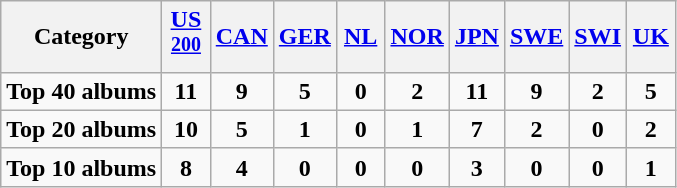<table class="wikitable">
<tr>
<th>Category</th>
<th width="25"><a href='#'>US</a><br><sup><a href='#'>200</a></sup></th>
<th width="25"><a href='#'>CAN</a></th>
<th width="25"><a href='#'>GER</a></th>
<th width="25"><a href='#'>NL</a></th>
<th width="25"><a href='#'>NOR</a></th>
<th width="25"><a href='#'>JPN</a></th>
<th width="25"><a href='#'>SWE</a></th>
<th width="25"><a href='#'>SWI</a></th>
<th width="25"><a href='#'>UK</a></th>
</tr>
<tr style="text-align:center;">
<td><strong>Top 40 albums</strong></td>
<td><strong>11</strong></td>
<td><strong>9</strong></td>
<td><strong>5</strong></td>
<td><strong>0</strong></td>
<td><strong>2</strong></td>
<td><strong>11</strong></td>
<td><strong>9</strong></td>
<td><strong>2</strong></td>
<td><strong>5</strong></td>
</tr>
<tr style="text-align:center;">
<td><strong>Top 20 albums</strong></td>
<td><strong>10</strong></td>
<td><strong>5</strong></td>
<td><strong>1</strong></td>
<td><strong>0</strong></td>
<td><strong>1</strong></td>
<td><strong>7</strong></td>
<td><strong>2</strong></td>
<td><strong>0</strong></td>
<td><strong>2</strong></td>
</tr>
<tr style="text-align:center;">
<td><strong>Top 10 albums</strong></td>
<td><strong>8</strong></td>
<td><strong>4</strong></td>
<td><strong>0</strong></td>
<td><strong>0</strong></td>
<td><strong>0</strong></td>
<td><strong>3</strong></td>
<td><strong>0</strong></td>
<td><strong>0</strong></td>
<td><strong>1</strong></td>
</tr>
</table>
